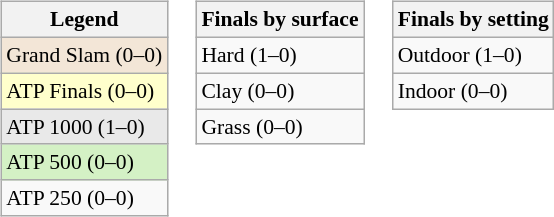<table>
<tr valign=top>
<td><br><table class=wikitable style=font-size:90%>
<tr>
<th>Legend</th>
</tr>
<tr style=background:#f3e6d7>
<td>Grand Slam (0–0)</td>
</tr>
<tr style=background:#ffffcc>
<td>ATP Finals (0–0)</td>
</tr>
<tr style=background:#e9e9e9>
<td>ATP 1000 (1–0)</td>
</tr>
<tr style=background:#d4f1c5>
<td>ATP 500 (0–0)</td>
</tr>
<tr>
<td>ATP 250 (0–0)</td>
</tr>
</table>
</td>
<td><br><table class=wikitable style=font-size:90%>
<tr>
<th>Finals by surface</th>
</tr>
<tr>
<td>Hard (1–0)</td>
</tr>
<tr>
<td>Clay (0–0)</td>
</tr>
<tr>
<td>Grass (0–0)</td>
</tr>
</table>
</td>
<td><br><table class=wikitable style=font-size:90%>
<tr>
<th>Finals by setting</th>
</tr>
<tr>
<td>Outdoor (1–0)</td>
</tr>
<tr>
<td>Indoor (0–0)</td>
</tr>
</table>
</td>
</tr>
</table>
